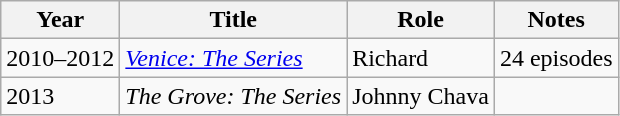<table class="wikitable">
<tr>
<th>Year</th>
<th>Title</th>
<th>Role</th>
<th>Notes</th>
</tr>
<tr>
<td>2010–2012</td>
<td><em><a href='#'>Venice: The Series</a></em></td>
<td>Richard</td>
<td>24 episodes</td>
</tr>
<tr>
<td>2013</td>
<td><em>The Grove: The Series</em></td>
<td>Johnny Chava</td>
<td></td>
</tr>
</table>
